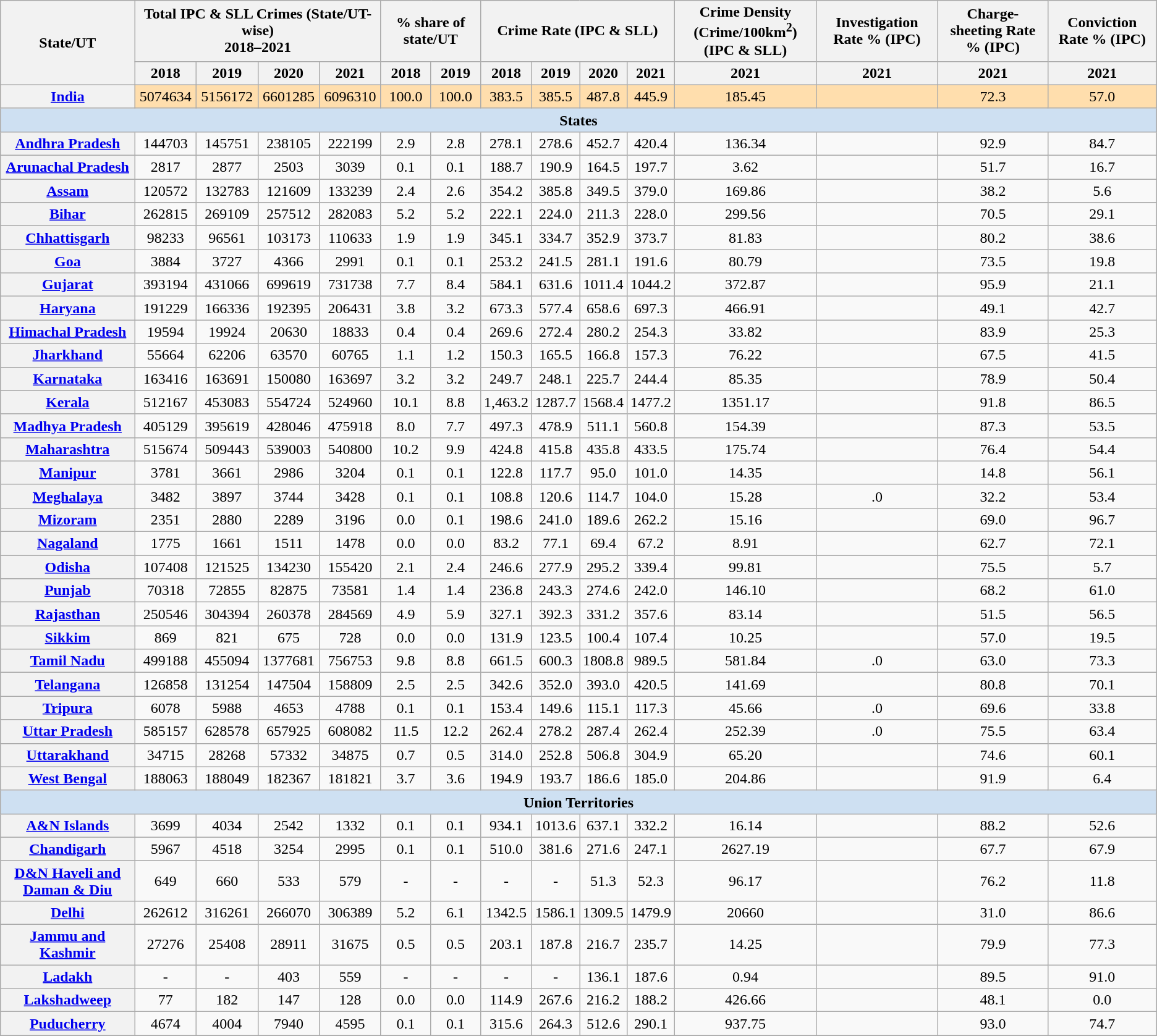<table class="wikitable sortable" style="text-align: center">
<tr>
<th rowspan="2">State/UT</th>
<th colspan="4">Total IPC & SLL Crimes (State/UT-wise)<br>2018–2021</th>
<th colspan="2">% share of state/UT</th>
<th colspan="4">Crime Rate (IPC & SLL)</th>
<th>Crime Density<br>(Crime/100km<sup>2</sup>)
(IPC & SLL)</th>
<th>Investigation Rate % (IPC)</th>
<th>Charge-sheeting Rate % (IPC)</th>
<th>Conviction Rate % (IPC)</th>
</tr>
<tr>
<th>2018</th>
<th>2019</th>
<th>2020</th>
<th>2021</th>
<th>2018</th>
<th>2019</th>
<th>2018</th>
<th>2019</th>
<th>2020</th>
<th>2021</th>
<th>2021</th>
<th>2021</th>
<th>2021</th>
<th>2021</th>
</tr>
<tr bgcolor="#ffdead">
<th><a href='#'>India</a></th>
<td>5074634</td>
<td>5156172</td>
<td>6601285</td>
<td>6096310</td>
<td>100.0</td>
<td>100.0</td>
<td>383.5</td>
<td>385.5</td>
<td>487.8</td>
<td>445.9</td>
<td>185.45</td>
<td></td>
<td>72.3</td>
<td>57.0</td>
</tr>
<tr>
<td colspan="15" bgcolor="#CEE0F2"><strong>States</strong></td>
</tr>
<tr>
<th><a href='#'>Andhra Pradesh</a></th>
<td>144703</td>
<td>145751</td>
<td>238105</td>
<td>222199</td>
<td>2.9</td>
<td>2.8</td>
<td>278.1</td>
<td>278.6</td>
<td>452.7</td>
<td>420.4</td>
<td>136.34</td>
<td></td>
<td>92.9</td>
<td>84.7</td>
</tr>
<tr>
<th><a href='#'>Arunachal Pradesh</a></th>
<td>2817</td>
<td>2877</td>
<td>2503</td>
<td>3039</td>
<td>0.1</td>
<td>0.1</td>
<td>188.7</td>
<td>190.9</td>
<td>164.5</td>
<td>197.7</td>
<td>3.62</td>
<td></td>
<td>51.7</td>
<td>16.7</td>
</tr>
<tr>
<th><a href='#'>Assam</a></th>
<td>120572</td>
<td>132783</td>
<td>121609</td>
<td>133239</td>
<td>2.4</td>
<td>2.6</td>
<td>354.2</td>
<td>385.8</td>
<td>349.5</td>
<td>379.0</td>
<td>169.86</td>
<td></td>
<td>38.2</td>
<td>5.6</td>
</tr>
<tr>
<th><a href='#'>Bihar</a></th>
<td>262815</td>
<td>269109</td>
<td>257512</td>
<td>282083</td>
<td>5.2</td>
<td>5.2</td>
<td>222.1</td>
<td>224.0</td>
<td>211.3</td>
<td>228.0</td>
<td>299.56</td>
<td></td>
<td>70.5</td>
<td>29.1</td>
</tr>
<tr>
<th><a href='#'>Chhattisgarh</a></th>
<td>98233</td>
<td>96561</td>
<td>103173</td>
<td>110633</td>
<td>1.9</td>
<td>1.9</td>
<td>345.1</td>
<td>334.7</td>
<td>352.9</td>
<td>373.7</td>
<td>81.83</td>
<td></td>
<td>80.2</td>
<td>38.6</td>
</tr>
<tr>
<th><a href='#'>Goa</a></th>
<td>3884</td>
<td>3727</td>
<td>4366</td>
<td>2991</td>
<td>0.1</td>
<td>0.1</td>
<td>253.2</td>
<td>241.5</td>
<td>281.1</td>
<td>191.6</td>
<td>80.79</td>
<td></td>
<td>73.5</td>
<td>19.8</td>
</tr>
<tr>
<th><a href='#'>Gujarat</a></th>
<td>393194</td>
<td>431066</td>
<td>699619</td>
<td>731738</td>
<td>7.7</td>
<td>8.4</td>
<td>584.1</td>
<td>631.6</td>
<td>1011.4</td>
<td>1044.2</td>
<td>372.87</td>
<td></td>
<td>95.9</td>
<td>21.1</td>
</tr>
<tr>
<th><a href='#'>Haryana</a></th>
<td>191229</td>
<td>166336</td>
<td>192395</td>
<td>206431</td>
<td>3.8</td>
<td>3.2</td>
<td>673.3</td>
<td>577.4</td>
<td>658.6</td>
<td>697.3</td>
<td>466.91</td>
<td></td>
<td>49.1</td>
<td>42.7</td>
</tr>
<tr>
<th><a href='#'>Himachal Pradesh</a></th>
<td>19594</td>
<td>19924</td>
<td>20630</td>
<td>18833</td>
<td>0.4</td>
<td>0.4</td>
<td>269.6</td>
<td>272.4</td>
<td>280.2</td>
<td>254.3</td>
<td>33.82</td>
<td></td>
<td>83.9</td>
<td>25.3</td>
</tr>
<tr>
<th><a href='#'>Jharkhand</a></th>
<td>55664</td>
<td>62206</td>
<td>63570</td>
<td>60765</td>
<td>1.1</td>
<td>1.2</td>
<td>150.3</td>
<td>165.5</td>
<td>166.8</td>
<td>157.3</td>
<td>76.22</td>
<td></td>
<td>67.5</td>
<td>41.5</td>
</tr>
<tr>
<th><a href='#'>Karnataka</a></th>
<td>163416</td>
<td>163691</td>
<td>150080</td>
<td>163697</td>
<td>3.2</td>
<td>3.2</td>
<td>249.7</td>
<td>248.1</td>
<td>225.7</td>
<td>244.4</td>
<td>85.35</td>
<td></td>
<td>78.9</td>
<td>50.4</td>
</tr>
<tr>
<th><a href='#'>Kerala</a></th>
<td>512167</td>
<td>453083</td>
<td>554724</td>
<td>524960</td>
<td>10.1</td>
<td>8.8</td>
<td>1,463.2</td>
<td>1287.7</td>
<td>1568.4</td>
<td>1477.2</td>
<td>1351.17</td>
<td></td>
<td>91.8</td>
<td>86.5</td>
</tr>
<tr>
<th><a href='#'>Madhya Pradesh</a></th>
<td>405129</td>
<td>395619</td>
<td>428046</td>
<td>475918</td>
<td>8.0</td>
<td>7.7</td>
<td>497.3</td>
<td>478.9</td>
<td>511.1</td>
<td>560.8</td>
<td>154.39</td>
<td></td>
<td>87.3</td>
<td>53.5</td>
</tr>
<tr>
<th><a href='#'>Maharashtra</a></th>
<td>515674</td>
<td>509443</td>
<td>539003</td>
<td>540800</td>
<td>10.2</td>
<td>9.9</td>
<td>424.8</td>
<td>415.8</td>
<td>435.8</td>
<td>433.5</td>
<td>175.74</td>
<td></td>
<td>76.4</td>
<td>54.4</td>
</tr>
<tr>
<th><a href='#'>Manipur</a></th>
<td>3781</td>
<td>3661</td>
<td>2986</td>
<td>3204</td>
<td>0.1</td>
<td>0.1</td>
<td>122.8</td>
<td>117.7</td>
<td>95.0</td>
<td>101.0</td>
<td>14.35</td>
<td></td>
<td>14.8</td>
<td>56.1</td>
</tr>
<tr>
<th><a href='#'>Meghalaya</a></th>
<td>3482</td>
<td>3897</td>
<td>3744</td>
<td>3428</td>
<td>0.1</td>
<td>0.1</td>
<td>108.8</td>
<td>120.6</td>
<td>114.7</td>
<td>104.0</td>
<td>15.28</td>
<td>.0</td>
<td>32.2</td>
<td>53.4</td>
</tr>
<tr>
<th><a href='#'>Mizoram</a></th>
<td>2351</td>
<td>2880</td>
<td>2289</td>
<td>3196</td>
<td>0.0</td>
<td>0.1</td>
<td>198.6</td>
<td>241.0</td>
<td>189.6</td>
<td>262.2</td>
<td>15.16</td>
<td></td>
<td>69.0</td>
<td>96.7</td>
</tr>
<tr>
<th><a href='#'>Nagaland</a></th>
<td>1775</td>
<td>1661</td>
<td>1511</td>
<td>1478</td>
<td>0.0</td>
<td>0.0</td>
<td>83.2</td>
<td>77.1</td>
<td>69.4</td>
<td>67.2</td>
<td>8.91</td>
<td></td>
<td>62.7</td>
<td>72.1</td>
</tr>
<tr>
<th><a href='#'>Odisha</a></th>
<td>107408</td>
<td>121525</td>
<td>134230</td>
<td>155420</td>
<td>2.1</td>
<td>2.4</td>
<td>246.6</td>
<td>277.9</td>
<td>295.2</td>
<td>339.4</td>
<td>99.81</td>
<td></td>
<td>75.5</td>
<td>5.7</td>
</tr>
<tr>
<th><a href='#'>Punjab</a></th>
<td>70318</td>
<td>72855</td>
<td>82875</td>
<td>73581</td>
<td>1.4</td>
<td>1.4</td>
<td>236.8</td>
<td>243.3</td>
<td>274.6</td>
<td>242.0</td>
<td>146.10</td>
<td></td>
<td>68.2</td>
<td>61.0</td>
</tr>
<tr>
<th><a href='#'>Rajasthan</a></th>
<td>250546</td>
<td>304394</td>
<td>260378</td>
<td>284569</td>
<td>4.9</td>
<td>5.9</td>
<td>327.1</td>
<td>392.3</td>
<td>331.2</td>
<td>357.6</td>
<td>83.14</td>
<td></td>
<td>51.5</td>
<td>56.5</td>
</tr>
<tr>
<th><a href='#'>Sikkim</a></th>
<td>869</td>
<td>821</td>
<td>675</td>
<td>728</td>
<td>0.0</td>
<td>0.0</td>
<td>131.9</td>
<td>123.5</td>
<td>100.4</td>
<td>107.4</td>
<td>10.25</td>
<td></td>
<td>57.0</td>
<td>19.5</td>
</tr>
<tr>
<th><a href='#'>Tamil Nadu</a></th>
<td>499188</td>
<td>455094</td>
<td>1377681</td>
<td>756753</td>
<td>9.8</td>
<td>8.8</td>
<td>661.5</td>
<td>600.3</td>
<td>1808.8</td>
<td>989.5</td>
<td>581.84</td>
<td>.0</td>
<td>63.0</td>
<td>73.3</td>
</tr>
<tr>
<th><a href='#'>Telangana</a></th>
<td>126858</td>
<td>131254</td>
<td>147504</td>
<td>158809</td>
<td>2.5</td>
<td>2.5</td>
<td>342.6</td>
<td>352.0</td>
<td>393.0</td>
<td>420.5</td>
<td>141.69</td>
<td></td>
<td>80.8</td>
<td>70.1</td>
</tr>
<tr>
<th><a href='#'>Tripura</a></th>
<td>6078</td>
<td>5988</td>
<td>4653</td>
<td>4788</td>
<td>0.1</td>
<td>0.1</td>
<td>153.4</td>
<td>149.6</td>
<td>115.1</td>
<td>117.3</td>
<td>45.66</td>
<td>.0</td>
<td>69.6</td>
<td>33.8</td>
</tr>
<tr>
<th><a href='#'>Uttar Pradesh</a></th>
<td>585157</td>
<td>628578</td>
<td>657925</td>
<td>608082</td>
<td>11.5</td>
<td>12.2</td>
<td>262.4</td>
<td>278.2</td>
<td>287.4</td>
<td>262.4</td>
<td>252.39</td>
<td>.0</td>
<td>75.5</td>
<td>63.4</td>
</tr>
<tr>
<th><a href='#'>Uttarakhand</a></th>
<td>34715</td>
<td>28268</td>
<td>57332</td>
<td>34875</td>
<td>0.7</td>
<td>0.5</td>
<td>314.0</td>
<td>252.8</td>
<td>506.8</td>
<td>304.9</td>
<td>65.20</td>
<td></td>
<td>74.6</td>
<td>60.1</td>
</tr>
<tr>
<th><a href='#'>West Bengal</a></th>
<td>188063</td>
<td>188049</td>
<td>182367</td>
<td>181821</td>
<td>3.7</td>
<td>3.6</td>
<td>194.9</td>
<td>193.7</td>
<td>186.6</td>
<td>185.0</td>
<td>204.86</td>
<td></td>
<td>91.9</td>
<td>6.4</td>
</tr>
<tr>
<td colspan="15" bgcolor="#CEE0F2"><strong>Union Territories</strong></td>
</tr>
<tr>
<th><a href='#'>A&N Islands</a></th>
<td>3699</td>
<td>4034</td>
<td>2542</td>
<td>1332</td>
<td>0.1</td>
<td>0.1</td>
<td>934.1</td>
<td>1013.6</td>
<td>637.1</td>
<td>332.2</td>
<td>16.14</td>
<td></td>
<td>88.2</td>
<td>52.6</td>
</tr>
<tr>
<th><a href='#'>Chandigarh</a></th>
<td>5967</td>
<td>4518</td>
<td>3254</td>
<td>2995</td>
<td>0.1</td>
<td>0.1</td>
<td>510.0</td>
<td>381.6</td>
<td>271.6</td>
<td>247.1</td>
<td>2627.19</td>
<td></td>
<td>67.7</td>
<td>67.9</td>
</tr>
<tr>
<th><a href='#'>D&N Haveli and Daman & Diu</a></th>
<td>649</td>
<td>660</td>
<td>533</td>
<td>579</td>
<td>-</td>
<td>-</td>
<td>-</td>
<td>-</td>
<td>51.3</td>
<td>52.3</td>
<td>96.17</td>
<td></td>
<td>76.2</td>
<td>11.8</td>
</tr>
<tr>
<th><a href='#'>Delhi</a></th>
<td>262612</td>
<td>316261</td>
<td>266070</td>
<td>306389</td>
<td>5.2</td>
<td>6.1</td>
<td>1342.5</td>
<td>1586.1</td>
<td>1309.5</td>
<td>1479.9</td>
<td>20660</td>
<td></td>
<td>31.0</td>
<td>86.6</td>
</tr>
<tr>
<th><a href='#'>Jammu and Kashmir</a></th>
<td>27276</td>
<td>25408</td>
<td>28911</td>
<td>31675</td>
<td>0.5</td>
<td>0.5</td>
<td>203.1</td>
<td>187.8</td>
<td>216.7</td>
<td>235.7</td>
<td>14.25</td>
<td></td>
<td>79.9</td>
<td>77.3</td>
</tr>
<tr>
<th><a href='#'>Ladakh</a></th>
<td>-</td>
<td>-</td>
<td>403</td>
<td>559</td>
<td>-</td>
<td>-</td>
<td>-</td>
<td>-</td>
<td>136.1</td>
<td>187.6</td>
<td>0.94</td>
<td></td>
<td>89.5</td>
<td>91.0</td>
</tr>
<tr>
<th><a href='#'>Lakshadweep</a></th>
<td>77</td>
<td>182</td>
<td>147</td>
<td>128</td>
<td>0.0</td>
<td>0.0</td>
<td>114.9</td>
<td>267.6</td>
<td>216.2</td>
<td>188.2</td>
<td>426.66</td>
<td></td>
<td>48.1</td>
<td>0.0</td>
</tr>
<tr>
<th><a href='#'>Puducherry</a></th>
<td>4674</td>
<td>4004</td>
<td>7940</td>
<td>4595</td>
<td>0.1</td>
<td>0.1</td>
<td>315.6</td>
<td>264.3</td>
<td>512.6</td>
<td>290.1</td>
<td>937.75</td>
<td></td>
<td>93.0</td>
<td>74.7</td>
</tr>
<tr>
</tr>
<tr 2491 3014 3699 >
</tr>
<tr>
</tr>
<tr 4256 5462 5967 >
</tr>
<tr>
</tr>
<tr 256 309 315 >
</tr>
<tr>
</tr>
<tr 287 334 382 >
</tr>
<tr>
</tr>
<tr 50 77 114 >
</tr>
<tr>
</tr>
<tr 4674 4799 4885 >
</tr>
</table>
